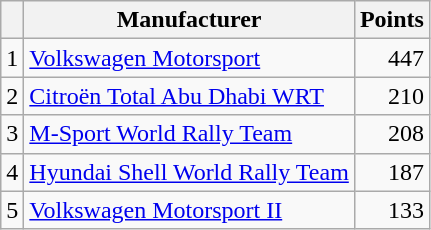<table class="wikitable">
<tr>
<th></th>
<th>Manufacturer</th>
<th>Points</th>
</tr>
<tr>
<td>1</td>
<td> <a href='#'>Volkswagen Motorsport</a></td>
<td align="right">447</td>
</tr>
<tr>
<td>2</td>
<td> <a href='#'>Citroën Total Abu Dhabi WRT</a></td>
<td align="right">210</td>
</tr>
<tr>
<td>3</td>
<td> <a href='#'>M-Sport World Rally Team</a></td>
<td align="right">208</td>
</tr>
<tr>
<td>4</td>
<td> <a href='#'>Hyundai Shell World Rally Team</a></td>
<td align="right">187</td>
</tr>
<tr>
<td>5</td>
<td> <a href='#'>Volkswagen Motorsport II</a></td>
<td align="right">133</td>
</tr>
</table>
